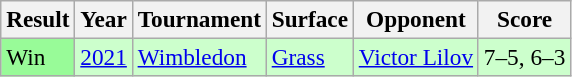<table class="sortable wikitable" style=font-size:97%>
<tr>
<th>Result</th>
<th>Year</th>
<th>Tournament</th>
<th>Surface</th>
<th>Opponent</th>
<th class="unsortable">Score</th>
</tr>
<tr bgcolor=ccffcc>
<td style="background:#98fb98;">Win</td>
<td><a href='#'>2021</a></td>
<td><a href='#'>Wimbledon</a></td>
<td><a href='#'>Grass</a></td>
<td> <a href='#'>Victor Lilov</a></td>
<td>7–5, 6–3</td>
</tr>
</table>
